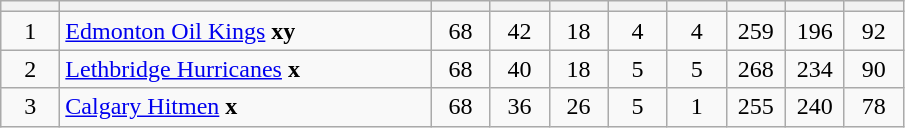<table class="wikitable sortable">
<tr>
<th style="width:2em"></th>
<th style="width:15em;" class="unsortable"></th>
<th style="width:2em;"></th>
<th style="width:2em;"></th>
<th style="width:2em;"></th>
<th style="width:2em;"></th>
<th style="width:2em;"></th>
<th style="width:2em;"></th>
<th style="width:2em;"></th>
<th style="width:2em;"></th>
</tr>
<tr style="text-align: center;">
<td>1</td>
<td style="text-align:left;"><a href='#'>Edmonton Oil Kings</a> <strong>xy</strong></td>
<td>68</td>
<td>42</td>
<td>18</td>
<td>4</td>
<td>4</td>
<td>259</td>
<td>196</td>
<td>92</td>
</tr>
<tr style="text-align: center;">
<td>2</td>
<td style="text-align:left;"><a href='#'>Lethbridge Hurricanes</a> <strong>x</strong></td>
<td>68</td>
<td>40</td>
<td>18</td>
<td>5</td>
<td>5</td>
<td>268</td>
<td>234</td>
<td>90</td>
</tr>
<tr style="font-weight: ; text-align: center;">
<td>3</td>
<td style="text-align:left;"><a href='#'>Calgary Hitmen</a> <strong>x</strong></td>
<td>68</td>
<td>36</td>
<td>26</td>
<td>5</td>
<td>1</td>
<td>255</td>
<td>240</td>
<td>78</td>
</tr>
</table>
